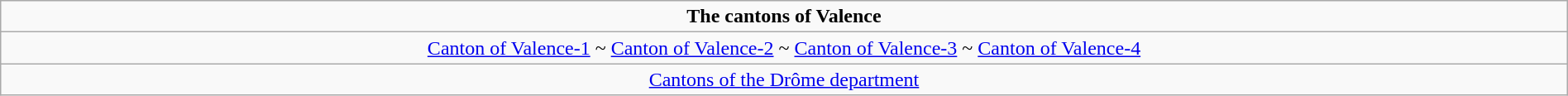<table border="1" width=100% style="text-align: center;" class="wikitable">
<tr>
<td style="text-align: center;" background: #ece5ca><strong>The cantons of Valence</strong></td>
</tr>
<tr>
<td><a href='#'>Canton of Valence-1</a> ~ <a href='#'>Canton of Valence-2</a> ~ <a href='#'>Canton of Valence-3</a> ~ <a href='#'>Canton of Valence-4</a></td>
</tr>
<tr>
<td style="text-align: center;" background: #ece5ca><a href='#'>Cantons of the Drôme department</a></td>
</tr>
</table>
